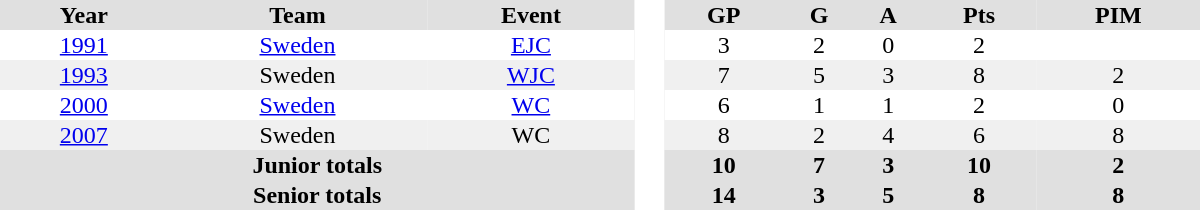<table border="0" cellpadding="1" cellspacing="0" style="text-align:center; width:50em">
<tr ALIGN="center" bgcolor="#e0e0e0">
<th>Year</th>
<th>Team</th>
<th>Event</th>
<th rowspan="99" bgcolor="#ffffff"> </th>
<th>GP</th>
<th>G</th>
<th>A</th>
<th>Pts</th>
<th>PIM</th>
</tr>
<tr>
<td><a href='#'>1991</a></td>
<td><a href='#'>Sweden</a></td>
<td><a href='#'>EJC</a></td>
<td>3</td>
<td>2</td>
<td>0</td>
<td>2</td>
<td></td>
</tr>
<tr bgcolor="#f0f0f0">
<td><a href='#'>1993</a></td>
<td>Sweden</td>
<td><a href='#'>WJC</a></td>
<td>7</td>
<td>5</td>
<td>3</td>
<td>8</td>
<td>2</td>
</tr>
<tr>
<td><a href='#'>2000</a></td>
<td><a href='#'>Sweden</a></td>
<td><a href='#'>WC</a></td>
<td>6</td>
<td>1</td>
<td>1</td>
<td>2</td>
<td>0</td>
</tr>
<tr bgcolor="#f0f0f0">
<td><a href='#'>2007</a></td>
<td>Sweden</td>
<td>WC</td>
<td>8</td>
<td>2</td>
<td>4</td>
<td>6</td>
<td>8</td>
</tr>
<tr bgcolor="#e0e0e0">
<th colspan=3>Junior totals</th>
<th>10</th>
<th>7</th>
<th>3</th>
<th>10</th>
<th>2</th>
</tr>
<tr bgcolor="#e0e0e0">
<th colspan=3>Senior totals</th>
<th>14</th>
<th>3</th>
<th>5</th>
<th>8</th>
<th>8</th>
</tr>
</table>
